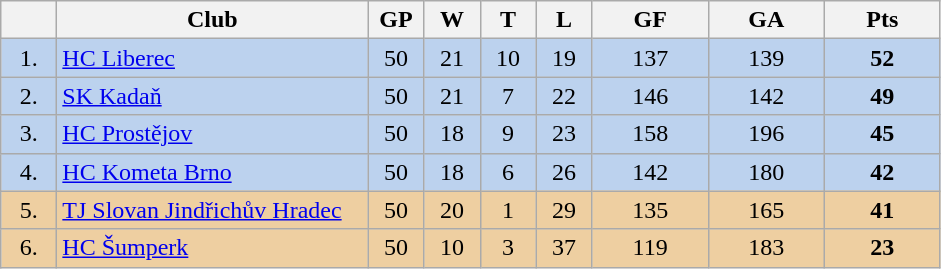<table class="wikitable">
<tr>
<th width="30"></th>
<th width="200">Club</th>
<th width="30">GP</th>
<th width="30">W</th>
<th width="30">T</th>
<th width="30">L</th>
<th width="70">GF</th>
<th width="70">GA</th>
<th width="70">Pts</th>
</tr>
<tr bgcolor="#BCD2EE" align="center">
<td>1.</td>
<td align="left"><a href='#'>HC Liberec</a></td>
<td>50</td>
<td>21</td>
<td>10</td>
<td>19</td>
<td>137</td>
<td>139</td>
<td><strong>52</strong></td>
</tr>
<tr bgcolor="#BCD2EE" align="center">
<td>2.</td>
<td align="left"><a href='#'>SK Kadaň</a></td>
<td>50</td>
<td>21</td>
<td>7</td>
<td>22</td>
<td>146</td>
<td>142</td>
<td><strong>49</strong></td>
</tr>
<tr bgcolor="#BCD2EE" align="center">
<td>3.</td>
<td align="left"><a href='#'>HC Prostějov</a></td>
<td>50</td>
<td>18</td>
<td>9</td>
<td>23</td>
<td>158</td>
<td>196</td>
<td><strong>45</strong></td>
</tr>
<tr bgcolor="#BCD2EE" align="center">
<td>4.</td>
<td align="left"><a href='#'>HC Kometa Brno</a></td>
<td>50</td>
<td>18</td>
<td>6</td>
<td>26</td>
<td>142</td>
<td>180</td>
<td><strong>42</strong></td>
</tr>
<tr bgcolor="#EECFA1" align="center">
<td>5.</td>
<td align="left"><a href='#'>TJ Slovan Jindřichův Hradec</a></td>
<td>50</td>
<td>20</td>
<td>1</td>
<td>29</td>
<td>135</td>
<td>165</td>
<td><strong>41</strong></td>
</tr>
<tr bgcolor="#EECFA1" align="center">
<td>6.</td>
<td align="left"><a href='#'>HC Šumperk</a></td>
<td>50</td>
<td>10</td>
<td>3</td>
<td>37</td>
<td>119</td>
<td>183</td>
<td><strong>23</strong></td>
</tr>
</table>
